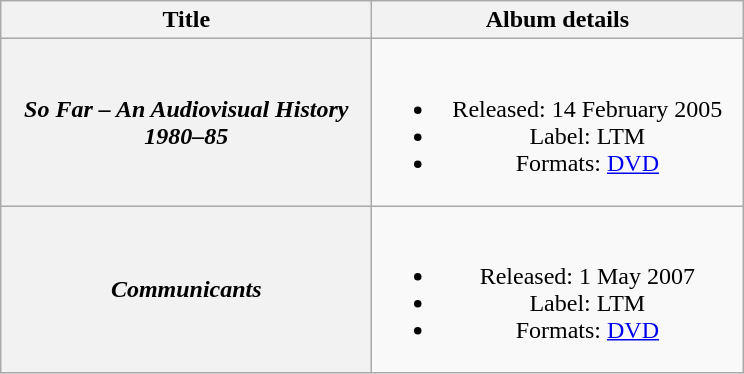<table class="wikitable plainrowheaders" style="text-align:center;">
<tr>
<th scope="col" style="width:15em;">Title</th>
<th scope="col" style="width:15em;">Album details</th>
</tr>
<tr>
<th scope="row"><em>So Far – An Audiovisual History 1980–85</em></th>
<td><br><ul><li>Released: 14 February 2005</li><li>Label: LTM</li><li>Formats: <a href='#'>DVD</a></li></ul></td>
</tr>
<tr>
<th scope="row"><em>Communicants</em></th>
<td><br><ul><li>Released: 1 May 2007</li><li>Label: LTM</li><li>Formats: <a href='#'>DVD</a></li></ul></td>
</tr>
</table>
